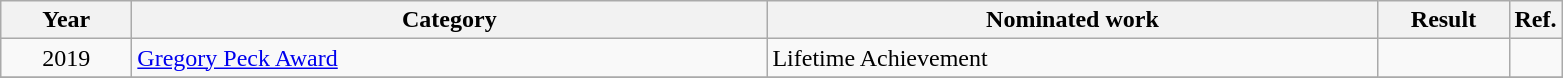<table class=wikitable>
<tr>
<th scope="col" style="width:5em;">Year</th>
<th scope="col" style="width:26em;">Category</th>
<th scope="col" style="width:25em;">Nominated work</th>
<th scope="col" style="width:5em;">Result</th>
<th>Ref.</th>
</tr>
<tr>
<td style="text-align:center;">2019</td>
<td><a href='#'>Gregory Peck Award</a></td>
<td>Lifetime Achievement</td>
<td></td>
<td></td>
</tr>
<tr>
</tr>
</table>
